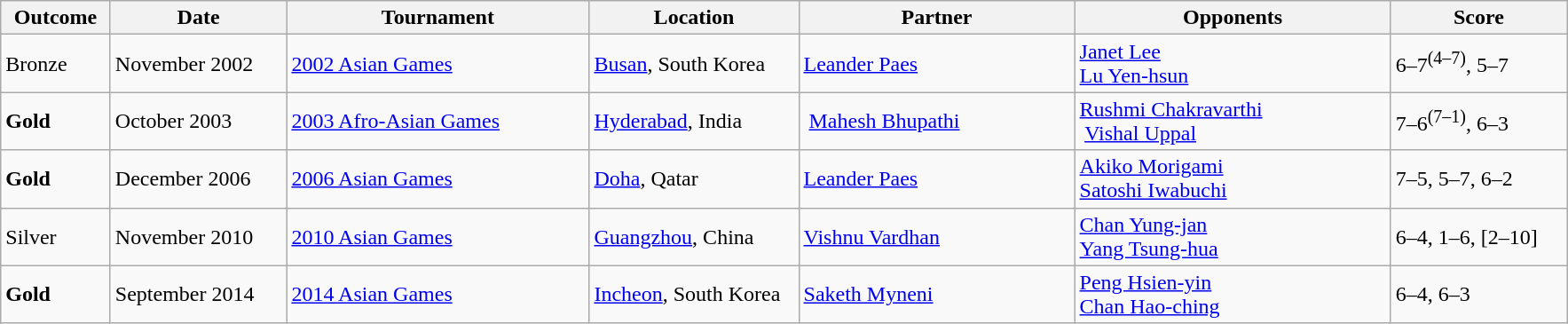<table class="wikitable">
<tr>
<th width=75><strong>Outcome</strong></th>
<th width=125><strong>Date</strong></th>
<th width=220><strong>Tournament</strong></th>
<th width=150><strong>Location</strong></th>
<th width=200><strong>Partner</strong></th>
<th width=230><strong>Opponents</strong></th>
<th width=125><strong>Score</strong></th>
</tr>
<tr>
<td> Bronze</td>
<td>November 2002</td>
<td><a href='#'>2002 Asian Games</a></td>
<td><a href='#'>Busan</a>, South Korea</td>
<td> <a href='#'>Leander Paes</a></td>
<td> <a href='#'>Janet Lee</a> <br>  <a href='#'>Lu Yen-hsun</a></td>
<td>6–7<sup>(4–7)</sup>, 5–7</td>
</tr>
<tr>
<td> <strong>Gold</strong></td>
<td>October 2003</td>
<td><a href='#'>2003 Afro-Asian Games</a></td>
<td><a href='#'>Hyderabad</a>, India</td>
<td> <a href='#'>Mahesh Bhupathi</a></td>
<td> <a href='#'>Rushmi Chakravarthi</a> <br>  <a href='#'>Vishal Uppal</a></td>
<td>7–6<sup>(7–1)</sup>, 6–3</td>
</tr>
<tr>
<td> <strong>Gold</strong></td>
<td>December 2006</td>
<td><a href='#'>2006 Asian Games</a></td>
<td><a href='#'>Doha</a>, Qatar</td>
<td> <a href='#'>Leander Paes</a></td>
<td> <a href='#'>Akiko Morigami</a> <br>  <a href='#'>Satoshi Iwabuchi</a></td>
<td>7–5, 5–7, 6–2</td>
</tr>
<tr>
<td> Silver</td>
<td>November 2010</td>
<td><a href='#'>2010 Asian Games</a></td>
<td><a href='#'>Guangzhou</a>, China</td>
<td> <a href='#'>Vishnu Vardhan</a></td>
<td> <a href='#'>Chan Yung-jan</a> <br>  <a href='#'>Yang Tsung-hua</a></td>
<td>6–4, 1–6, [2–10]</td>
</tr>
<tr>
<td> <strong>Gold</strong></td>
<td>September 2014</td>
<td><a href='#'>2014 Asian Games</a></td>
<td><a href='#'>Incheon</a>, South Korea</td>
<td> <a href='#'>Saketh Myneni</a></td>
<td> <a href='#'>Peng Hsien-yin</a> <br>  <a href='#'>Chan Hao-ching</a></td>
<td>6–4, 6–3</td>
</tr>
</table>
